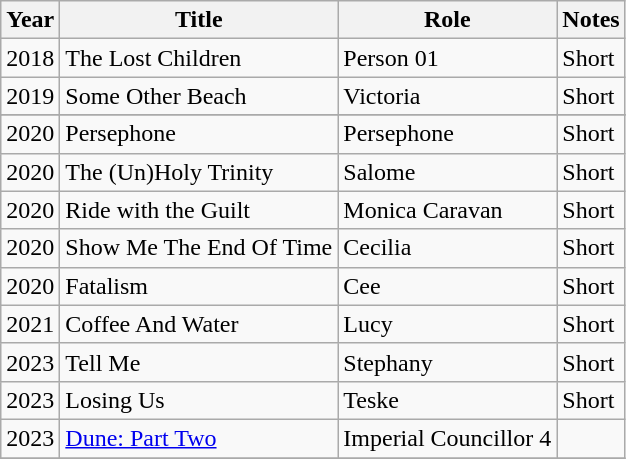<table class="wikitable sortable">
<tr>
<th>Year</th>
<th>Title</th>
<th>Role</th>
<th class="unsortable">Notes</th>
</tr>
<tr>
<td>2018</td>
<td>The Lost Children</td>
<td>Person 01</td>
<td>Short</td>
</tr>
<tr>
<td>2019</td>
<td>Some Other Beach</td>
<td>Victoria</td>
<td>Short</td>
</tr>
<tr>
</tr>
<tr>
<td>2020</td>
<td>Persephone</td>
<td>Persephone</td>
<td>Short</td>
</tr>
<tr>
<td>2020</td>
<td>The (Un)Holy Trinity</td>
<td>Salome</td>
<td>Short</td>
</tr>
<tr>
<td>2020</td>
<td>Ride with the Guilt</td>
<td>Monica Caravan</td>
<td>Short</td>
</tr>
<tr>
<td>2020</td>
<td>Show Me The End Of Time</td>
<td>Cecilia</td>
<td>Short</td>
</tr>
<tr>
<td>2020</td>
<td>Fatalism</td>
<td>Cee</td>
<td>Short</td>
</tr>
<tr>
<td>2021</td>
<td>Coffee And Water</td>
<td>Lucy</td>
<td>Short</td>
</tr>
<tr>
<td>2023</td>
<td>Tell Me</td>
<td>Stephany</td>
<td>Short</td>
</tr>
<tr>
<td>2023</td>
<td>Losing Us</td>
<td>Teske</td>
<td>Short</td>
</tr>
<tr>
<td>2023</td>
<td><a href='#'>Dune: Part Two</a></td>
<td>Imperial Councillor 4</td>
<td></td>
</tr>
<tr>
</tr>
</table>
